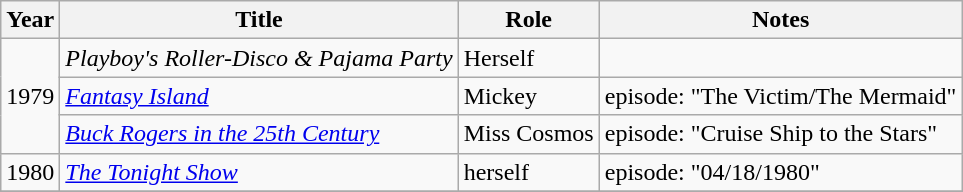<table class="wikitable sortable">
<tr>
<th>Year</th>
<th>Title</th>
<th>Role</th>
<th class="unsortable">Notes</th>
</tr>
<tr>
<td rowspan= "3">1979</td>
<td><em>Playboy's Roller-Disco & Pajama Party</em></td>
<td>Herself</td>
<td></td>
</tr>
<tr>
<td><em><a href='#'>Fantasy Island</a></em></td>
<td>Mickey</td>
<td>episode: "The Victim/The Mermaid"</td>
</tr>
<tr>
<td><em><a href='#'>Buck Rogers in the 25th Century</a></em></td>
<td>Miss Cosmos</td>
<td>episode: "Cruise Ship to the Stars"</td>
</tr>
<tr>
<td>1980</td>
<td><em><a href='#'>The Tonight Show</a></em></td>
<td>herself</td>
<td>episode: "04/18/1980"</td>
</tr>
<tr>
</tr>
</table>
